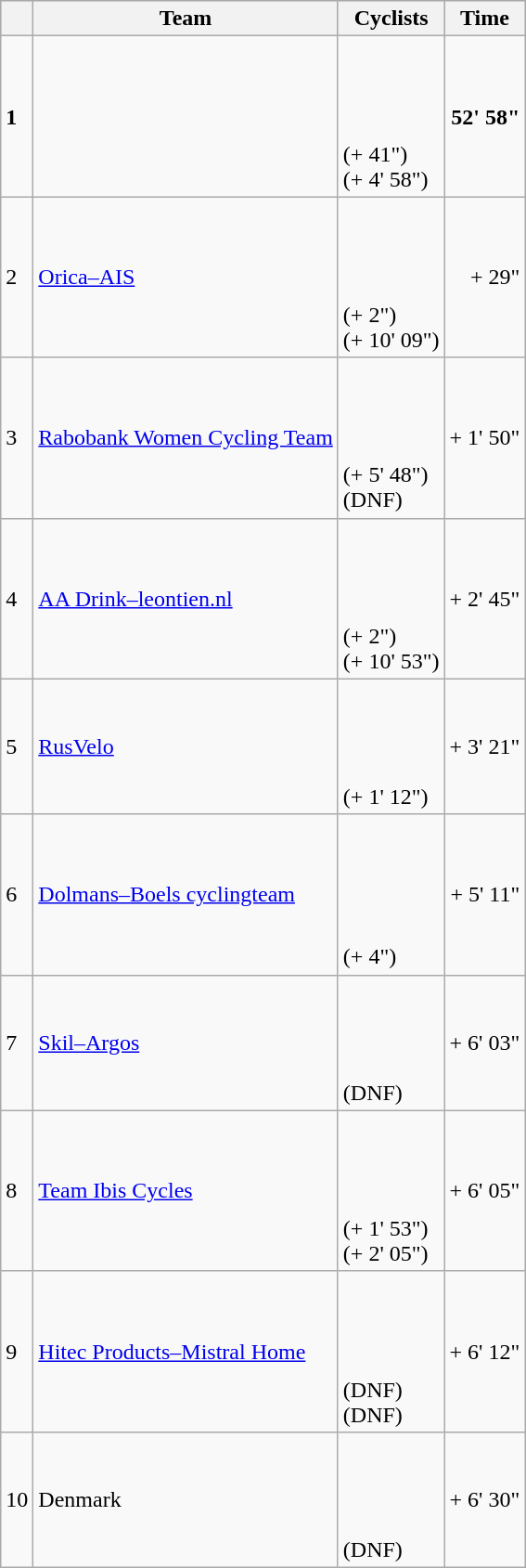<table class="wikitable">
<tr style="background:#ccccff;">
<th></th>
<th>Team</th>
<th>Cyclists</th>
<th>Time</th>
</tr>
<tr>
<td><strong>1</strong></td>
<td><strong></strong></td>
<td><br><br><br><br> (+ 41")<br> (+ 4' 58")</td>
<td align="right"><strong>52' 58"</strong></td>
</tr>
<tr>
<td>2</td>
<td><a href='#'>Orica–AIS</a></td>
<td><br><br><br><br> (+ 2")<br> (+ 10' 09")</td>
<td align="right">+ 29"</td>
</tr>
<tr>
<td>3</td>
<td><a href='#'>Rabobank Women Cycling Team</a></td>
<td><br><br><br><br> (+ 5' 48")<br> (DNF)</td>
<td align="right">+ 1' 50"</td>
</tr>
<tr>
<td>4</td>
<td><a href='#'>AA Drink–leontien.nl</a></td>
<td><br><br><br><br> (+ 2")<br> (+ 10' 53")</td>
<td align="right">+ 2' 45"</td>
</tr>
<tr>
<td>5</td>
<td><a href='#'>RusVelo</a></td>
<td><br><br><br><br> (+ 1' 12")</td>
<td align="right">+ 3' 21"</td>
</tr>
<tr>
<td>6</td>
<td><a href='#'>Dolmans–Boels cyclingteam</a></td>
<td><br><br><br><br><br> (+ 4")</td>
<td align="right">+ 5' 11"</td>
</tr>
<tr>
<td>7</td>
<td><a href='#'>Skil–Argos</a></td>
<td><br><br><br><br> (DNF)</td>
<td align="right">+ 6' 03"</td>
</tr>
<tr>
<td>8</td>
<td><a href='#'>Team Ibis Cycles</a></td>
<td><br><br><br><br> (+ 1' 53")<br> (+ 2' 05")</td>
<td align="right">+ 6' 05"</td>
</tr>
<tr>
<td>9</td>
<td><a href='#'>Hitec Products–Mistral Home</a></td>
<td><br><br><br><br> (DNF)<br> (DNF)</td>
<td align="right">+ 6' 12"</td>
</tr>
<tr>
<td>10</td>
<td>Denmark</td>
<td><br><br><br><br> (DNF)</td>
<td align="right">+ 6' 30"</td>
</tr>
</table>
